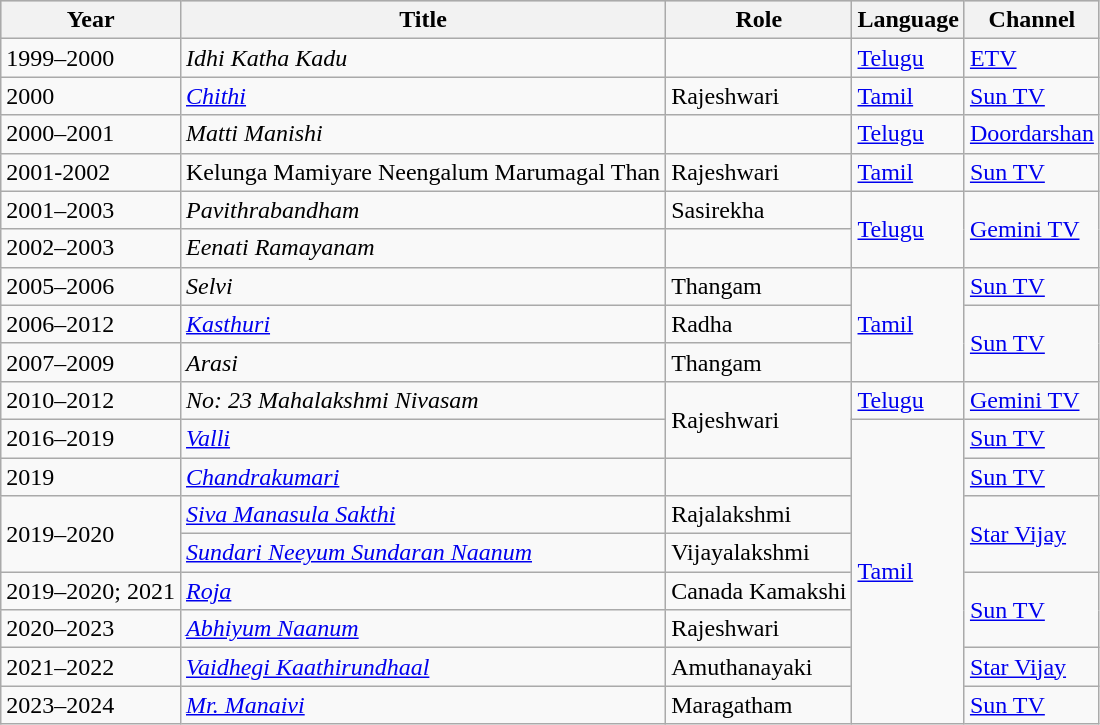<table class="wikitable">
<tr style="background:#ccc; text-align:center;">
<th>Year</th>
<th>Title</th>
<th>Role</th>
<th>Language</th>
<th>Channel</th>
</tr>
<tr>
<td>1999–2000</td>
<td><em>Idhi Katha Kadu</em></td>
<td></td>
<td><a href='#'>Telugu</a></td>
<td><a href='#'>ETV</a></td>
</tr>
<tr>
<td>2000</td>
<td><a href='#'><em>Chithi</em></a></td>
<td>Rajeshwari</td>
<td><a href='#'>Tamil</a></td>
<td><a href='#'>Sun TV</a></td>
</tr>
<tr>
<td>2000–2001</td>
<td><em>Matti Manishi</em></td>
<td></td>
<td><a href='#'>Telugu</a></td>
<td><a href='#'>Doordarshan</a></td>
</tr>
<tr>
<td>2001-2002</td>
<td>Kelunga Mamiyare Neengalum Marumagal Than</td>
<td>Rajeshwari</td>
<td><a href='#'>Tamil</a></td>
<td><a href='#'>Sun TV</a></td>
</tr>
<tr>
<td>2001–2003</td>
<td><em>Pavithrabandham</em></td>
<td>Sasirekha</td>
<td rowspan=2><a href='#'>Telugu</a></td>
<td rowspan=2><a href='#'>Gemini TV</a></td>
</tr>
<tr>
<td>2002–2003</td>
<td><em>Eenati Ramayanam</em></td>
<td></td>
</tr>
<tr>
<td>2005–2006</td>
<td><em>Selvi</em></td>
<td>Thangam</td>
<td rowspan=3><a href='#'>Tamil</a></td>
<td><a href='#'>Sun TV</a></td>
</tr>
<tr>
<td>2006–2012</td>
<td><a href='#'><em>Kasthuri</em></a></td>
<td>Radha</td>
<td rowspan=2><a href='#'>Sun TV</a></td>
</tr>
<tr>
<td>2007–2009</td>
<td><em>Arasi</em></td>
<td>Thangam</td>
</tr>
<tr>
<td>2010–2012</td>
<td><em>No: 23 Mahalakshmi Nivasam</em></td>
<td rowspan="2">Rajeshwari</td>
<td><a href='#'>Telugu</a></td>
<td><a href='#'>Gemini TV</a></td>
</tr>
<tr>
<td>2016–2019</td>
<td><a href='#'><em>Valli</em></a></td>
<td rowspan=8><a href='#'>Tamil</a></td>
<td><a href='#'>Sun TV</a></td>
</tr>
<tr>
<td>2019</td>
<td><em><a href='#'>Chandrakumari</a></em></td>
<td></td>
<td><a href='#'>Sun TV</a></td>
</tr>
<tr>
<td rowspan=2>2019–2020</td>
<td><a href='#'><em>Siva Manasula Sakthi</em></a></td>
<td>Rajalakshmi</td>
<td rowspan=2><a href='#'>Star Vijay</a></td>
</tr>
<tr>
<td><a href='#'><em>Sundari Neeyum Sundaran Naanum</em></a></td>
<td>Vijayalakshmi</td>
</tr>
<tr>
<td>2019–2020; 2021</td>
<td><a href='#'><em>Roja</em></a></td>
<td>Canada Kamakshi</td>
<td rowspan=2><a href='#'>Sun TV</a></td>
</tr>
<tr>
<td>2020–2023</td>
<td><a href='#'><em>Abhiyum Naanum</em></a></td>
<td>Rajeshwari</td>
</tr>
<tr>
<td>2021–2022</td>
<td><em><a href='#'>Vaidhegi Kaathirundhaal</a></em></td>
<td>Amuthanayaki</td>
<td><a href='#'>Star Vijay</a></td>
</tr>
<tr>
<td>2023–2024</td>
<td><em><a href='#'>Mr. Manaivi</a></em></td>
<td>Maragatham</td>
<td><a href='#'>Sun TV</a></td>
</tr>
</table>
